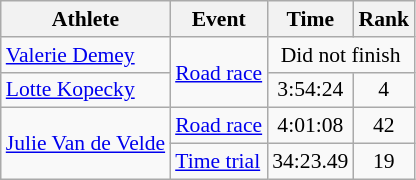<table class="wikitable" style="font-size:90%">
<tr>
<th>Athlete</th>
<th>Event</th>
<th>Time</th>
<th>Rank</th>
</tr>
<tr align=center>
<td align=left><a href='#'>Valerie Demey</a></td>
<td align=left rowspan=2><a href='#'>Road race</a></td>
<td colspan=2>Did not finish</td>
</tr>
<tr align=center>
<td align=left><a href='#'>Lotte Kopecky</a></td>
<td>3:54:24</td>
<td>4</td>
</tr>
<tr align=center>
<td align=left rowspan=2><a href='#'>Julie Van de Velde</a></td>
<td align=left><a href='#'>Road race</a></td>
<td>4:01:08</td>
<td>42</td>
</tr>
<tr align=center>
<td align=left><a href='#'>Time trial</a></td>
<td>34:23.49</td>
<td>19</td>
</tr>
</table>
